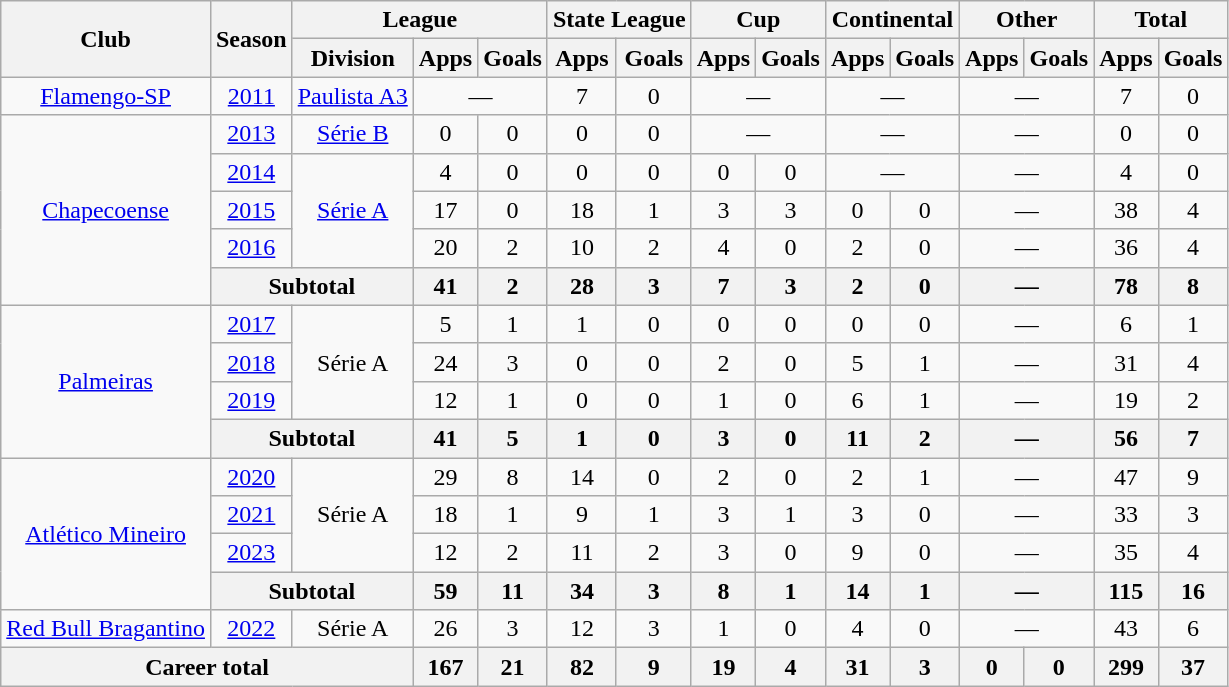<table class="wikitable" style="text-align: center;">
<tr>
<th rowspan="2">Club</th>
<th rowspan="2">Season</th>
<th colspan="3">League</th>
<th colspan="2">State League</th>
<th colspan="2">Cup</th>
<th colspan="2">Continental</th>
<th colspan="2">Other</th>
<th colspan="2">Total</th>
</tr>
<tr>
<th>Division</th>
<th>Apps</th>
<th>Goals</th>
<th>Apps</th>
<th>Goals</th>
<th>Apps</th>
<th>Goals</th>
<th>Apps</th>
<th>Goals</th>
<th>Apps</th>
<th>Goals</th>
<th>Apps</th>
<th>Goals</th>
</tr>
<tr>
<td valign="center"><a href='#'>Flamengo-SP</a></td>
<td><a href='#'>2011</a></td>
<td><a href='#'>Paulista A3</a></td>
<td colspan="2">—</td>
<td>7</td>
<td>0</td>
<td colspan="2">—</td>
<td colspan="2">—</td>
<td colspan="2">—</td>
<td>7</td>
<td>0</td>
</tr>
<tr>
<td rowspan="5" valign="center"><a href='#'>Chapecoense</a></td>
<td><a href='#'>2013</a></td>
<td><a href='#'>Série B</a></td>
<td>0</td>
<td>0</td>
<td>0</td>
<td>0</td>
<td colspan="2">—</td>
<td colspan="2">—</td>
<td colspan="2">—</td>
<td>0</td>
<td>0</td>
</tr>
<tr>
<td><a href='#'>2014</a></td>
<td rowspan="3"><a href='#'>Série A</a></td>
<td>4</td>
<td>0</td>
<td>0</td>
<td>0</td>
<td>0</td>
<td>0</td>
<td colspan="2">—</td>
<td colspan="2">—</td>
<td>4</td>
<td>0</td>
</tr>
<tr>
<td><a href='#'>2015</a></td>
<td>17</td>
<td>0</td>
<td>18</td>
<td>1</td>
<td>3</td>
<td>3</td>
<td>0</td>
<td>0</td>
<td colspan="2">—</td>
<td>38</td>
<td>4</td>
</tr>
<tr>
<td><a href='#'>2016</a></td>
<td>20</td>
<td>2</td>
<td>10</td>
<td>2</td>
<td>4</td>
<td>0</td>
<td>2</td>
<td>0</td>
<td colspan="2">—</td>
<td>36</td>
<td>4</td>
</tr>
<tr>
<th colspan="2">Subtotal</th>
<th>41</th>
<th>2</th>
<th>28</th>
<th>3</th>
<th>7</th>
<th>3</th>
<th>2</th>
<th>0</th>
<th colspan="2">—</th>
<th>78</th>
<th>8</th>
</tr>
<tr>
<td rowspan="4" valign="center"><a href='#'>Palmeiras</a></td>
<td><a href='#'>2017</a></td>
<td rowspan="3">Série A</td>
<td>5</td>
<td>1</td>
<td>1</td>
<td>0</td>
<td>0</td>
<td>0</td>
<td>0</td>
<td>0</td>
<td colspan="2">—</td>
<td>6</td>
<td>1</td>
</tr>
<tr>
<td><a href='#'>2018</a></td>
<td>24</td>
<td>3</td>
<td>0</td>
<td>0</td>
<td>2</td>
<td>0</td>
<td>5</td>
<td>1</td>
<td colspan="2">—</td>
<td>31</td>
<td>4</td>
</tr>
<tr>
<td><a href='#'>2019</a></td>
<td>12</td>
<td>1</td>
<td>0</td>
<td>0</td>
<td>1</td>
<td>0</td>
<td>6</td>
<td>1</td>
<td colspan="2">—</td>
<td>19</td>
<td>2</td>
</tr>
<tr>
<th colspan="2">Subtotal</th>
<th>41</th>
<th>5</th>
<th>1</th>
<th>0</th>
<th>3</th>
<th>0</th>
<th>11</th>
<th>2</th>
<th colspan="2">—</th>
<th>56</th>
<th>7</th>
</tr>
<tr>
<td rowspan="4" valign="center"><a href='#'>Atlético Mineiro</a></td>
<td><a href='#'>2020</a></td>
<td rowspan="3">Série A</td>
<td>29</td>
<td>8</td>
<td>14</td>
<td>0</td>
<td>2</td>
<td>0</td>
<td>2</td>
<td>1</td>
<td colspan="2">—</td>
<td>47</td>
<td>9</td>
</tr>
<tr>
<td><a href='#'>2021</a></td>
<td>18</td>
<td>1</td>
<td>9</td>
<td>1</td>
<td>3</td>
<td>1</td>
<td>3</td>
<td>0</td>
<td colspan="2">—</td>
<td>33</td>
<td>3</td>
</tr>
<tr>
<td><a href='#'>2023</a></td>
<td>12</td>
<td>2</td>
<td>11</td>
<td>2</td>
<td>3</td>
<td>0</td>
<td>9</td>
<td>0</td>
<td colspan="2">—</td>
<td>35</td>
<td>4</td>
</tr>
<tr>
<th colspan="2">Subtotal</th>
<th>59</th>
<th>11</th>
<th>34</th>
<th>3</th>
<th>8</th>
<th>1</th>
<th>14</th>
<th>1</th>
<th colspan="2">—</th>
<th>115</th>
<th>16</th>
</tr>
<tr>
<td valign="center"><a href='#'>Red Bull Bragantino</a></td>
<td><a href='#'>2022</a></td>
<td>Série A</td>
<td>26</td>
<td>3</td>
<td>12</td>
<td>3</td>
<td>1</td>
<td>0</td>
<td>4</td>
<td>0</td>
<td colspan="2">—</td>
<td>43</td>
<td>6</td>
</tr>
<tr>
<th colspan="3"><strong>Career total</strong></th>
<th>167</th>
<th>21</th>
<th>82</th>
<th>9</th>
<th>19</th>
<th>4</th>
<th>31</th>
<th>3</th>
<th>0</th>
<th>0</th>
<th>299</th>
<th>37</th>
</tr>
</table>
